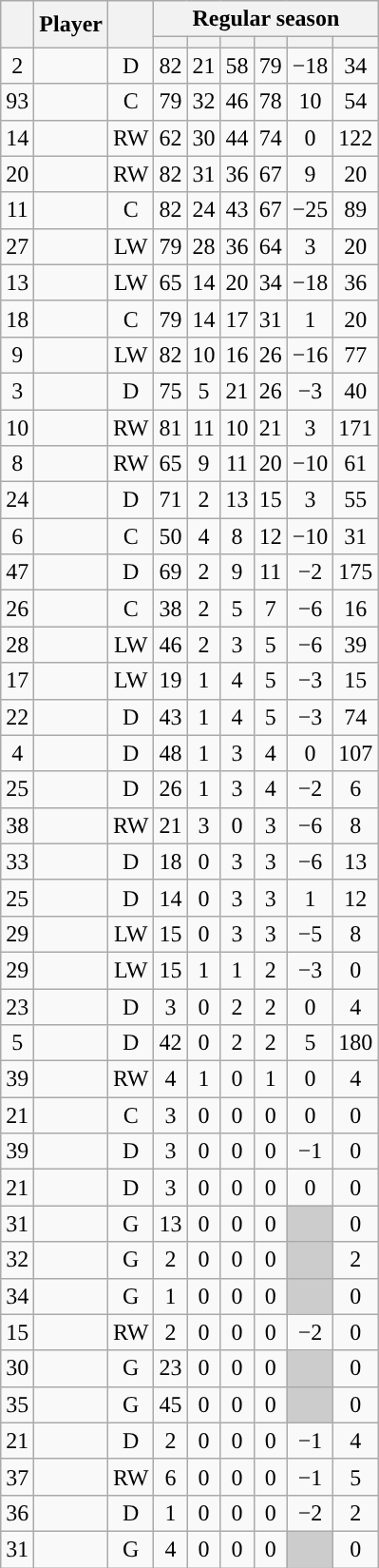<table class="wikitable sortable plainrowheaders" style="text-align:center;">
<tr>
<th scope="col" data-sort-type="number" rowspan="2"></th>
<th scope="col" rowspan="2">Player</th>
<th scope="col" rowspan="2"></th>
<th scope=colgroup colspan=6>Regular season</th>
</tr>
<tr>
<th scope="col" data-sort-type="number"></th>
<th scope="col" data-sort-type="number"></th>
<th scope="col" data-sort-type="number"></th>
<th scope="col" data-sort-type="number"></th>
<th scope="col" data-sort-type="number"></th>
<th scope="col" data-sort-type="number"></th>
</tr>
<tr>
<td scope="row">2</td>
<td align="left"></td>
<td>D</td>
<td>82</td>
<td>21</td>
<td>58</td>
<td>79</td>
<td>−18</td>
<td>34</td>
</tr>
<tr>
<td scope="row">93</td>
<td align="left"></td>
<td>C</td>
<td>79</td>
<td>32</td>
<td>46</td>
<td>78</td>
<td>10</td>
<td>54</td>
</tr>
<tr>
<td scope="row">14</td>
<td align="left"></td>
<td>RW</td>
<td>62</td>
<td>30</td>
<td>44</td>
<td>74</td>
<td>0</td>
<td>122</td>
</tr>
<tr>
<td scope="row">20</td>
<td align="left"></td>
<td>RW</td>
<td>82</td>
<td>31</td>
<td>36</td>
<td>67</td>
<td>9</td>
<td>20</td>
</tr>
<tr>
<td scope="row">11</td>
<td align="left"></td>
<td>C</td>
<td>82</td>
<td>24</td>
<td>43</td>
<td>67</td>
<td>−25</td>
<td>89</td>
</tr>
<tr>
<td scope="row">27</td>
<td align="left"></td>
<td>LW</td>
<td>79</td>
<td>28</td>
<td>36</td>
<td>64</td>
<td>3</td>
<td>20</td>
</tr>
<tr>
<td scope="row">13</td>
<td align="left"></td>
<td>LW</td>
<td>65</td>
<td>14</td>
<td>20</td>
<td>34</td>
<td>−18</td>
<td>36</td>
</tr>
<tr>
<td scope="row">18</td>
<td align="left"></td>
<td>C</td>
<td>79</td>
<td>14</td>
<td>17</td>
<td>31</td>
<td>1</td>
<td>20</td>
</tr>
<tr>
<td scope="row">9</td>
<td align="left"></td>
<td>LW</td>
<td>82</td>
<td>10</td>
<td>16</td>
<td>26</td>
<td>−16</td>
<td>77</td>
</tr>
<tr>
<td scope="row">3</td>
<td align="left"></td>
<td>D</td>
<td>75</td>
<td>5</td>
<td>21</td>
<td>26</td>
<td>−3</td>
<td>40</td>
</tr>
<tr>
<td scope="row">10</td>
<td align="left"></td>
<td>RW</td>
<td>81</td>
<td>11</td>
<td>10</td>
<td>21</td>
<td>3</td>
<td>171</td>
</tr>
<tr>
<td scope="row">8</td>
<td align="left"></td>
<td>RW</td>
<td>65</td>
<td>9</td>
<td>11</td>
<td>20</td>
<td>−10</td>
<td>61</td>
</tr>
<tr>
<td scope="row">24</td>
<td align="left"></td>
<td>D</td>
<td>71</td>
<td>2</td>
<td>13</td>
<td>15</td>
<td>3</td>
<td>55</td>
</tr>
<tr>
<td scope="row">6</td>
<td align="left"></td>
<td>C</td>
<td>50</td>
<td>4</td>
<td>8</td>
<td>12</td>
<td>−10</td>
<td>31</td>
</tr>
<tr>
<td scope="row">47</td>
<td align="left"></td>
<td>D</td>
<td>69</td>
<td>2</td>
<td>9</td>
<td>11</td>
<td>−2</td>
<td>175</td>
</tr>
<tr>
<td scope="row">26</td>
<td align="left"></td>
<td>C</td>
<td>38</td>
<td>2</td>
<td>5</td>
<td>7</td>
<td>−6</td>
<td>16</td>
</tr>
<tr>
<td scope="row">28</td>
<td align="left"></td>
<td>LW</td>
<td>46</td>
<td>2</td>
<td>3</td>
<td>5</td>
<td>−6</td>
<td>39</td>
</tr>
<tr>
<td scope="row">17</td>
<td align="left"></td>
<td>LW</td>
<td>19</td>
<td>1</td>
<td>4</td>
<td>5</td>
<td>−3</td>
<td>15</td>
</tr>
<tr>
<td scope="row">22</td>
<td align="left"></td>
<td>D</td>
<td>43</td>
<td>1</td>
<td>4</td>
<td>5</td>
<td>−3</td>
<td>74</td>
</tr>
<tr>
<td scope="row">4</td>
<td align="left"></td>
<td>D</td>
<td>48</td>
<td>1</td>
<td>3</td>
<td>4</td>
<td>0</td>
<td>107</td>
</tr>
<tr>
<td scope="row">25</td>
<td align="left"></td>
<td>D</td>
<td>26</td>
<td>1</td>
<td>3</td>
<td>4</td>
<td>−2</td>
<td>6</td>
</tr>
<tr>
<td scope="row">38</td>
<td align="left"></td>
<td>RW</td>
<td>21</td>
<td>3</td>
<td>0</td>
<td>3</td>
<td>−6</td>
<td>8</td>
</tr>
<tr>
<td scope="row">33</td>
<td align="left"></td>
<td>D</td>
<td>18</td>
<td>0</td>
<td>3</td>
<td>3</td>
<td>−6</td>
<td>13</td>
</tr>
<tr>
<td scope="row">25</td>
<td align="left"></td>
<td>D</td>
<td>14</td>
<td>0</td>
<td>3</td>
<td>3</td>
<td>1</td>
<td>12</td>
</tr>
<tr>
<td scope="row">29</td>
<td align="left"></td>
<td>LW</td>
<td>15</td>
<td>0</td>
<td>3</td>
<td>3</td>
<td>−5</td>
<td>8</td>
</tr>
<tr>
<td scope="row">29</td>
<td align="left"></td>
<td>LW</td>
<td>15</td>
<td>1</td>
<td>1</td>
<td>2</td>
<td>−3</td>
<td>0</td>
</tr>
<tr>
<td scope="row">23</td>
<td align="left"></td>
<td>D</td>
<td>3</td>
<td>0</td>
<td>2</td>
<td>2</td>
<td>0</td>
<td>4</td>
</tr>
<tr>
<td scope="row">5</td>
<td align="left"></td>
<td>D</td>
<td>42</td>
<td>0</td>
<td>2</td>
<td>2</td>
<td>5</td>
<td>180</td>
</tr>
<tr>
<td scope="row">39</td>
<td align="left"></td>
<td>RW</td>
<td>4</td>
<td>1</td>
<td>0</td>
<td>1</td>
<td>0</td>
<td>4</td>
</tr>
<tr>
<td scope="row">21</td>
<td align="left"></td>
<td>C</td>
<td>3</td>
<td>0</td>
<td>0</td>
<td>0</td>
<td>0</td>
<td>0</td>
</tr>
<tr>
<td scope="row">39</td>
<td align="left"></td>
<td>D</td>
<td>3</td>
<td>0</td>
<td>0</td>
<td>0</td>
<td>−1</td>
<td>0</td>
</tr>
<tr>
<td scope="row">21</td>
<td align="left"></td>
<td>D</td>
<td>3</td>
<td>0</td>
<td>0</td>
<td>0</td>
<td>0</td>
<td>0</td>
</tr>
<tr>
<td scope="row">31</td>
<td align="left"></td>
<td>G</td>
<td>13</td>
<td>0</td>
<td>0</td>
<td>0</td>
<td style="background:#ccc"></td>
<td>0</td>
</tr>
<tr>
<td scope="row">32</td>
<td align="left"></td>
<td>G</td>
<td>2</td>
<td>0</td>
<td>0</td>
<td>0</td>
<td style="background:#ccc"></td>
<td>2</td>
</tr>
<tr>
<td scope="row">34</td>
<td align="left"></td>
<td>G</td>
<td>1</td>
<td>0</td>
<td>0</td>
<td>0</td>
<td style="background:#ccc"></td>
<td>0</td>
</tr>
<tr>
<td scope="row">15</td>
<td align="left"></td>
<td>RW</td>
<td>2</td>
<td>0</td>
<td>0</td>
<td>0</td>
<td>−2</td>
<td>0</td>
</tr>
<tr>
<td scope="row">30</td>
<td align="left"></td>
<td>G</td>
<td>23</td>
<td>0</td>
<td>0</td>
<td>0</td>
<td style="background:#ccc"></td>
<td>0</td>
</tr>
<tr>
<td scope="row">35</td>
<td align="left"></td>
<td>G</td>
<td>45</td>
<td>0</td>
<td>0</td>
<td>0</td>
<td style="background:#ccc"></td>
<td>0</td>
</tr>
<tr>
<td scope="row">21</td>
<td align="left"></td>
<td>D</td>
<td>2</td>
<td>0</td>
<td>0</td>
<td>0</td>
<td>−1</td>
<td>4</td>
</tr>
<tr>
<td scope="row">37</td>
<td align="left"></td>
<td>RW</td>
<td>6</td>
<td>0</td>
<td>0</td>
<td>0</td>
<td>−1</td>
<td>5</td>
</tr>
<tr>
<td scope="row">36</td>
<td align="left"></td>
<td>D</td>
<td>1</td>
<td>0</td>
<td>0</td>
<td>0</td>
<td>−2</td>
<td>2</td>
</tr>
<tr>
<td scope="row">31</td>
<td align="left"></td>
<td>G</td>
<td>4</td>
<td>0</td>
<td>0</td>
<td>0</td>
<td style="background:#ccc"></td>
<td>0</td>
</tr>
</table>
